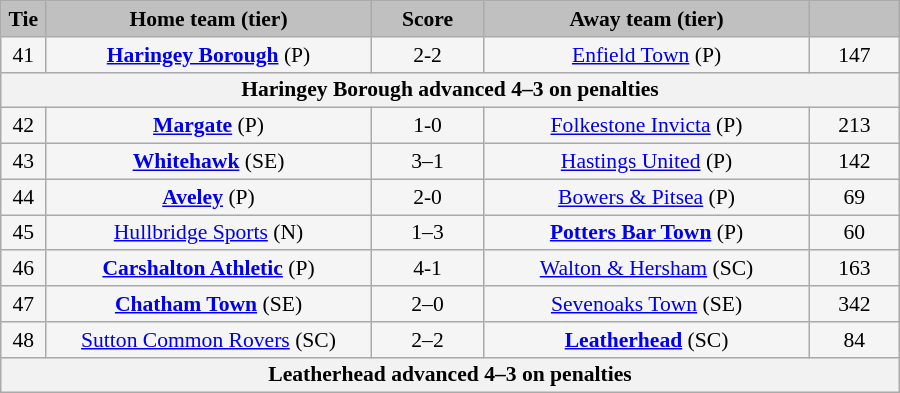<table class="wikitable" style="width: 600px; background:WhiteSmoke; text-align:center; font-size:90%">
<tr>
<td scope="col" style="width:  5.00%; background:silver;"><strong>Tie</strong></td>
<td scope="col" style="width: 36.25%; background:silver;"><strong>Home team (tier)</strong></td>
<td scope="col" style="width: 12.50%; background:silver;"><strong>Score</strong></td>
<td scope="col" style="width: 36.25%; background:silver;"><strong>Away team (tier)</strong></td>
<td scope="col" style="width: 10.00%; background:silver;"><strong></strong></td>
</tr>
<tr>
<td>41</td>
<td><strong><a href='#'>Haringey Borough</a></strong> (P)</td>
<td>2-2</td>
<td><a href='#'>Enfield Town</a> (P)</td>
<td>147</td>
</tr>
<tr>
<th colspan="5">Haringey Borough advanced 4–3 on penalties</th>
</tr>
<tr>
<td>42</td>
<td><strong><a href='#'>Margate</a></strong> (P)</td>
<td>1-0</td>
<td><a href='#'>Folkestone Invicta</a> (P)</td>
<td>213</td>
</tr>
<tr>
<td>43</td>
<td><strong><a href='#'>Whitehawk</a></strong> (SE)</td>
<td>3–1</td>
<td><a href='#'>Hastings United</a> (P)</td>
<td>142</td>
</tr>
<tr>
<td>44</td>
<td><strong><a href='#'>Aveley</a></strong> (P)</td>
<td>2-0</td>
<td><a href='#'>Bowers & Pitsea</a> (P)</td>
<td>69</td>
</tr>
<tr>
<td>45</td>
<td><a href='#'>Hullbridge Sports</a> (N)</td>
<td>1–3</td>
<td><strong><a href='#'>Potters Bar Town</a></strong> (P)</td>
<td>60</td>
</tr>
<tr>
<td>46</td>
<td><strong><a href='#'>Carshalton Athletic</a></strong> (P)</td>
<td>4-1</td>
<td><a href='#'>Walton & Hersham</a> (SC)</td>
<td>163</td>
</tr>
<tr>
<td>47</td>
<td><strong><a href='#'>Chatham Town</a></strong> (SE)</td>
<td>2–0</td>
<td><a href='#'>Sevenoaks Town</a> (SE)</td>
<td>342</td>
</tr>
<tr>
<td>48</td>
<td><a href='#'>Sutton Common Rovers</a> (SC)</td>
<td>2–2</td>
<td><strong><a href='#'>Leatherhead</a></strong> (SC)</td>
<td>84</td>
</tr>
<tr>
<th colspan="5">Leatherhead advanced 4–3 on penalties</th>
</tr>
</table>
